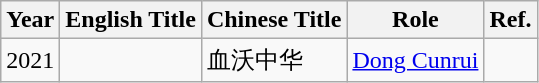<table class="wikitable">
<tr>
<th>Year</th>
<th>English Title</th>
<th>Chinese Title</th>
<th>Role</th>
<th>Ref.</th>
</tr>
<tr>
<td>2021</td>
<td><em></em></td>
<td>血沃中华</td>
<td><a href='#'>Dong Cunrui</a></td>
<td></td>
</tr>
</table>
